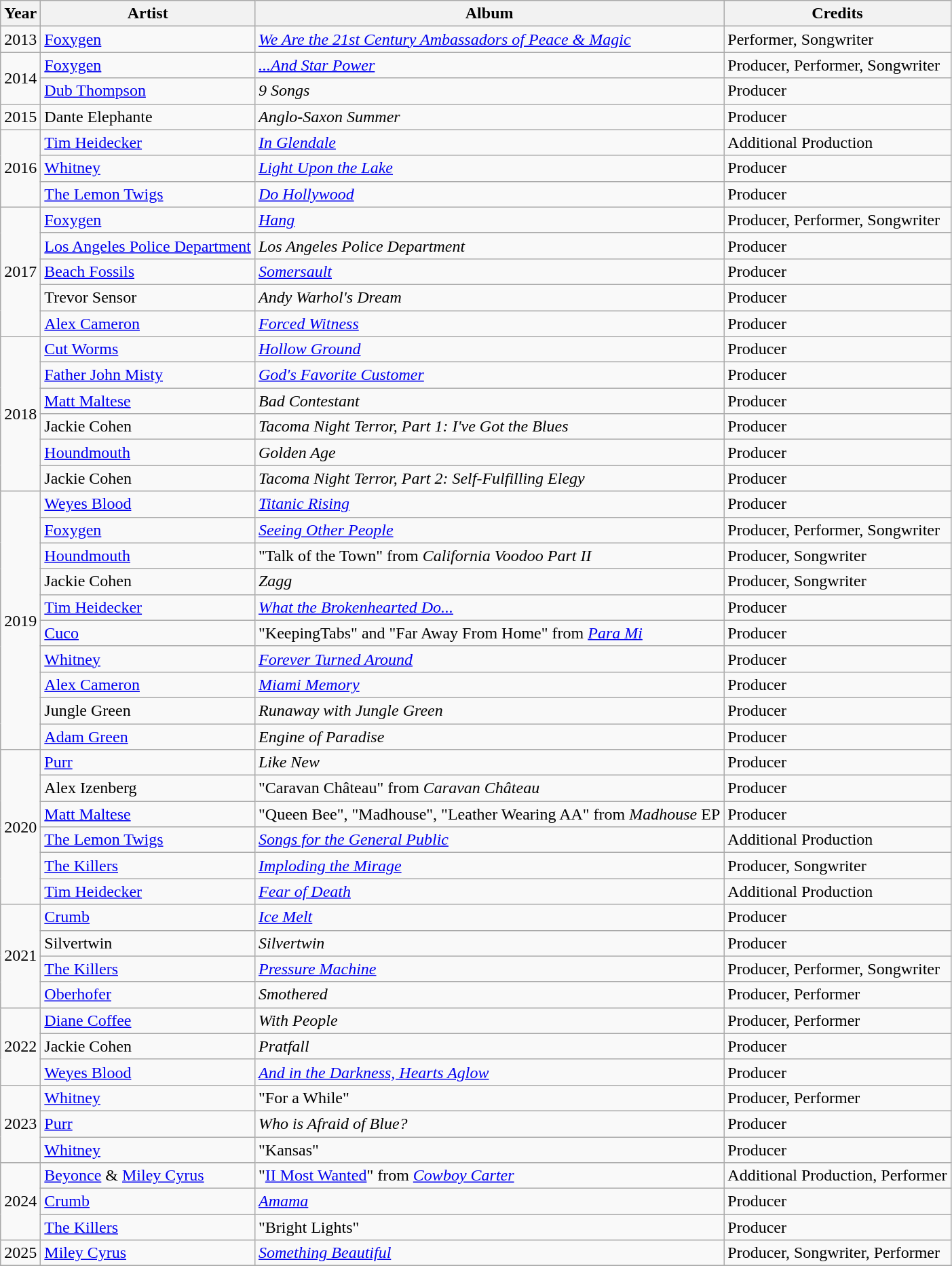<table class="wikitable">
<tr>
<th>Year</th>
<th>Artist</th>
<th>Album</th>
<th>Credits</th>
</tr>
<tr>
<td>2013</td>
<td><a href='#'>Foxygen</a></td>
<td><em><a href='#'>We Are the 21st Century Ambassadors of Peace & Magic</a></em></td>
<td>Performer, Songwriter</td>
</tr>
<tr>
<td rowspan="2">2014</td>
<td><a href='#'>Foxygen</a></td>
<td><em><a href='#'>...And Star Power</a></em></td>
<td>Producer, Performer, Songwriter</td>
</tr>
<tr>
<td><a href='#'>Dub Thompson</a></td>
<td><em>9 Songs</em></td>
<td>Producer</td>
</tr>
<tr>
<td>2015</td>
<td>Dante Elephante</td>
<td><em>Anglo-Saxon Summer</em></td>
<td>Producer</td>
</tr>
<tr>
<td rowspan="3">2016</td>
<td><a href='#'>Tim Heidecker</a></td>
<td><em><a href='#'>In Glendale</a></em></td>
<td>Additional Production</td>
</tr>
<tr>
<td><a href='#'>Whitney</a></td>
<td><em><a href='#'>Light Upon the Lake</a></em></td>
<td>Producer</td>
</tr>
<tr>
<td><a href='#'>The Lemon Twigs</a></td>
<td><em><a href='#'>Do Hollywood</a></em></td>
<td>Producer</td>
</tr>
<tr>
<td rowspan="5">2017</td>
<td><a href='#'>Foxygen</a></td>
<td><em><a href='#'>Hang</a></em></td>
<td>Producer, Performer, Songwriter</td>
</tr>
<tr>
<td><a href='#'>Los Angeles Police Department</a></td>
<td><em>Los Angeles Police Department</em></td>
<td>Producer</td>
</tr>
<tr>
<td><a href='#'>Beach Fossils</a></td>
<td><em><a href='#'>Somersault</a></em></td>
<td>Producer</td>
</tr>
<tr>
<td>Trevor Sensor</td>
<td><em>Andy Warhol's Dream</em></td>
<td>Producer</td>
</tr>
<tr>
<td><a href='#'>Alex Cameron</a></td>
<td><em><a href='#'>Forced Witness</a></em></td>
<td>Producer</td>
</tr>
<tr>
<td rowspan="6">2018</td>
<td><a href='#'>Cut Worms</a></td>
<td><em><a href='#'>Hollow Ground</a></em></td>
<td>Producer</td>
</tr>
<tr>
<td><a href='#'>Father John Misty</a></td>
<td><em><a href='#'>God's Favorite Customer</a></em></td>
<td>Producer</td>
</tr>
<tr>
<td><a href='#'>Matt Maltese</a></td>
<td><em>Bad Contestant</em></td>
<td>Producer</td>
</tr>
<tr>
<td>Jackie Cohen</td>
<td><em>Tacoma Night Terror, Part 1: I've Got the Blues</em></td>
<td>Producer</td>
</tr>
<tr>
<td><a href='#'>Houndmouth</a></td>
<td><em>Golden Age</em></td>
<td>Producer</td>
</tr>
<tr>
<td>Jackie Cohen</td>
<td><em>Tacoma Night Terror, Part 2: Self-Fulfilling Elegy</em></td>
<td>Producer</td>
</tr>
<tr>
<td rowspan="10">2019</td>
<td><a href='#'>Weyes Blood</a></td>
<td><em><a href='#'>Titanic Rising</a></em></td>
<td>Producer</td>
</tr>
<tr>
<td><a href='#'>Foxygen</a></td>
<td><em><a href='#'>Seeing Other People</a></em></td>
<td>Producer, Performer, Songwriter</td>
</tr>
<tr>
<td><a href='#'>Houndmouth</a></td>
<td>"Talk of the Town" from <em>California Voodoo Part II</em></td>
<td>Producer, Songwriter</td>
</tr>
<tr>
<td>Jackie Cohen</td>
<td><em>Zagg</em></td>
<td>Producer, Songwriter</td>
</tr>
<tr>
<td><a href='#'>Tim Heidecker</a></td>
<td><em><a href='#'>What the Brokenhearted Do...</a></em></td>
<td>Producer</td>
</tr>
<tr>
<td><a href='#'>Cuco</a></td>
<td>"KeepingTabs" and "Far Away From Home" from <em><a href='#'>Para Mi</a></em></td>
<td>Producer</td>
</tr>
<tr>
<td><a href='#'>Whitney</a></td>
<td><em><a href='#'>Forever Turned Around</a></em></td>
<td>Producer</td>
</tr>
<tr>
<td><a href='#'>Alex Cameron</a></td>
<td><em><a href='#'>Miami Memory</a></em></td>
<td>Producer</td>
</tr>
<tr>
<td>Jungle Green</td>
<td><em>Runaway with Jungle Green</em></td>
<td>Producer</td>
</tr>
<tr>
<td><a href='#'>Adam Green</a></td>
<td><em>Engine of Paradise</em></td>
<td>Producer</td>
</tr>
<tr>
<td rowspan="6">2020</td>
<td><a href='#'>Purr</a></td>
<td><em>Like New</em></td>
<td>Producer</td>
</tr>
<tr>
<td>Alex Izenberg</td>
<td>"Caravan Château" from <em>Caravan Château</em></td>
<td>Producer</td>
</tr>
<tr>
<td><a href='#'>Matt Maltese</a></td>
<td>"Queen Bee", "Madhouse", "Leather Wearing AA" from <em>Madhouse</em> EP</td>
<td>Producer</td>
</tr>
<tr>
<td><a href='#'>The Lemon Twigs</a></td>
<td><em><a href='#'>Songs for the General Public</a></em></td>
<td>Additional Production</td>
</tr>
<tr>
<td><a href='#'>The Killers</a></td>
<td><em><a href='#'>Imploding the Mirage</a></em></td>
<td>Producer, Songwriter</td>
</tr>
<tr>
<td><a href='#'>Tim Heidecker</a></td>
<td><em><a href='#'>Fear of Death</a></em></td>
<td>Additional Production</td>
</tr>
<tr>
<td rowspan="4">2021</td>
<td><a href='#'>Crumb</a></td>
<td><em><a href='#'>Ice Melt</a></em></td>
<td>Producer</td>
</tr>
<tr>
<td>Silvertwin</td>
<td><em>Silvertwin</em></td>
<td>Producer</td>
</tr>
<tr>
<td><a href='#'>The Killers</a></td>
<td><em><a href='#'>Pressure Machine</a></em></td>
<td>Producer, Performer, Songwriter</td>
</tr>
<tr>
<td><a href='#'>Oberhofer</a></td>
<td><em>Smothered</em></td>
<td>Producer, Performer</td>
</tr>
<tr>
<td rowspan="3">2022</td>
<td><a href='#'>Diane Coffee</a></td>
<td><em>With People</em></td>
<td>Producer, Performer</td>
</tr>
<tr>
<td>Jackie Cohen</td>
<td><em>Pratfall</em></td>
<td>Producer</td>
</tr>
<tr>
<td><a href='#'>Weyes Blood</a></td>
<td><em><a href='#'>And in the Darkness, Hearts Aglow</a></em></td>
<td>Producer</td>
</tr>
<tr>
<td rowspan="3">2023</td>
<td><a href='#'>Whitney</a></td>
<td>"For a While"</td>
<td>Producer, Performer</td>
</tr>
<tr>
<td><a href='#'>Purr</a></td>
<td><em>Who is Afraid of Blue?</em></td>
<td>Producer</td>
</tr>
<tr>
<td><a href='#'>Whitney</a></td>
<td>"Kansas"</td>
<td>Producer</td>
</tr>
<tr>
<td rowspan="3">2024</td>
<td><a href='#'>Beyonce</a> & <a href='#'>Miley Cyrus</a></td>
<td>"<a href='#'>II Most Wanted</a>" from <em><a href='#'>Cowboy Carter</a></em></td>
<td>Additional Production, Performer</td>
</tr>
<tr>
<td><a href='#'>Crumb</a></td>
<td><em><a href='#'>Amama</a></em></td>
<td>Producer</td>
</tr>
<tr>
<td><a href='#'>The Killers</a></td>
<td>"Bright Lights"</td>
<td>Producer</td>
</tr>
<tr>
<td>2025</td>
<td><a href='#'>Miley Cyrus</a></td>
<td><em><a href='#'>Something Beautiful</a></em></td>
<td>Producer, Songwriter, Performer</td>
</tr>
<tr>
</tr>
</table>
